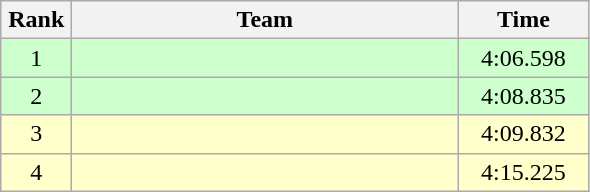<table class=wikitable style="text-align:center">
<tr>
<th width=40>Rank</th>
<th width=250>Team</th>
<th width=80>Time</th>
</tr>
<tr bgcolor="ccffcc">
<td>1</td>
<td align=left></td>
<td>4:06.598</td>
</tr>
<tr bgcolor="ccffcc">
<td>2</td>
<td align=left></td>
<td>4:08.835</td>
</tr>
<tr bgcolor="ffffcc">
<td>3</td>
<td align=left></td>
<td>4:09.832</td>
</tr>
<tr bgcolor="ffffcc">
<td>4</td>
<td align=left></td>
<td>4:15.225</td>
</tr>
</table>
